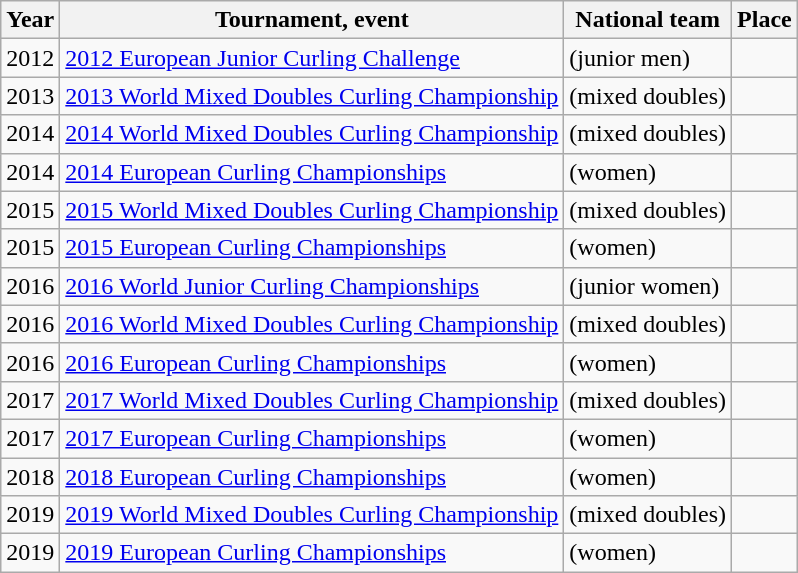<table class="wikitable">
<tr>
<th scope="col">Year</th>
<th scope="col">Tournament, event</th>
<th scope="col">National team</th>
<th scope="col">Place</th>
</tr>
<tr>
<td>2012</td>
<td><a href='#'>2012 European Junior Curling Challenge</a></td>
<td> (junior men)</td>
<td></td>
</tr>
<tr>
<td>2013</td>
<td><a href='#'>2013 World Mixed Doubles Curling Championship</a></td>
<td> (mixed doubles)</td>
<td></td>
</tr>
<tr>
<td>2014</td>
<td><a href='#'>2014 World Mixed Doubles Curling Championship</a></td>
<td> (mixed doubles)</td>
<td></td>
</tr>
<tr>
<td>2014</td>
<td><a href='#'>2014 European Curling Championships</a></td>
<td> (women)</td>
<td></td>
</tr>
<tr>
<td>2015</td>
<td><a href='#'>2015 World Mixed Doubles Curling Championship</a></td>
<td> (mixed doubles)</td>
<td></td>
</tr>
<tr>
<td>2015</td>
<td><a href='#'>2015 European Curling Championships</a></td>
<td> (women)</td>
<td></td>
</tr>
<tr>
<td>2016</td>
<td><a href='#'>2016 World Junior Curling Championships</a></td>
<td> (junior women)</td>
<td></td>
</tr>
<tr>
<td>2016</td>
<td><a href='#'>2016 World Mixed Doubles Curling Championship</a></td>
<td> (mixed doubles)</td>
<td></td>
</tr>
<tr>
<td>2016</td>
<td><a href='#'>2016 European Curling Championships</a></td>
<td> (women)</td>
<td></td>
</tr>
<tr>
<td>2017</td>
<td><a href='#'>2017 World Mixed Doubles Curling Championship</a></td>
<td> (mixed doubles)</td>
<td></td>
</tr>
<tr>
<td>2017</td>
<td><a href='#'>2017 European Curling Championships</a></td>
<td> (women)</td>
<td></td>
</tr>
<tr>
<td>2018</td>
<td><a href='#'>2018 European Curling Championships</a></td>
<td> (women)</td>
<td></td>
</tr>
<tr>
<td>2019</td>
<td><a href='#'>2019 World Mixed Doubles Curling Championship</a></td>
<td> (mixed doubles)</td>
<td></td>
</tr>
<tr>
<td>2019</td>
<td><a href='#'>2019 European Curling Championships</a></td>
<td> (women)</td>
<td></td>
</tr>
</table>
